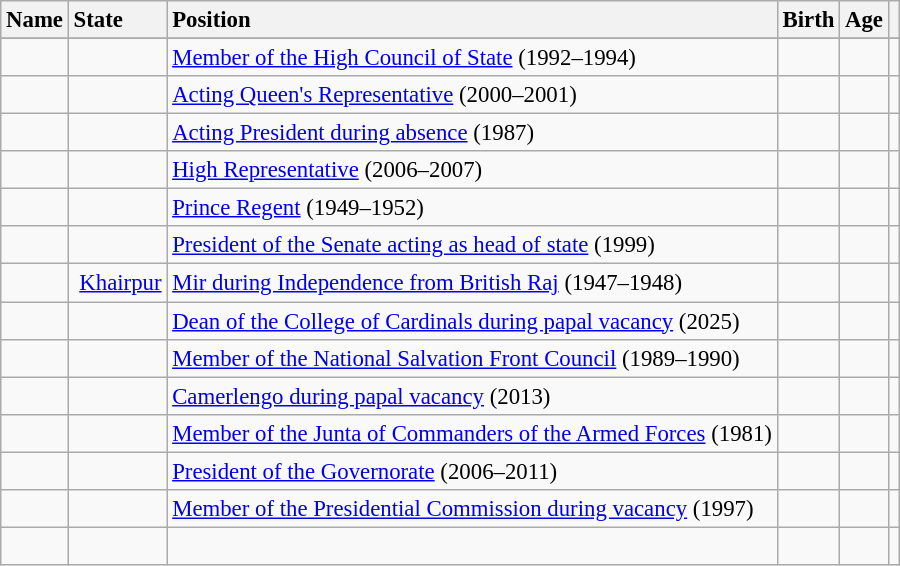<table class="wikitable sortable" style="font-size:95%">
<tr>
<th style="text-align:left">Name</th>
<th style="text-align:left">State</th>
<th style="text-align:left">Position</th>
<th style="text-align:left">Birth</th>
<th style="text-align:left">Age</th>
<th style="text-align:left"></th>
</tr>
<tr>
</tr>
<tr>
<td></td>
<td></td>
<td><a href='#'>Member of the High Council of State</a> (1992–1994)</td>
<td></td>
<td></td>
<td></td>
</tr>
<tr>
<td></td>
<td></td>
<td><a href='#'>Acting Queen's Representative</a> (2000–2001)</td>
<td></td>
<td></td>
<td></td>
</tr>
<tr>
<td></td>
<td></td>
<td><a href='#'>Acting President during absence</a> (1987)</td>
<td></td>
<td></td>
<td></td>
</tr>
<tr>
<td></td>
<td></td>
<td><a href='#'>High Representative</a> (2006–2007)</td>
<td></td>
<td></td>
<td></td>
</tr>
<tr>
<td></td>
<td></td>
<td><a href='#'>Prince Regent</a> (1949–1952)</td>
<td></td>
<td></td>
<td></td>
</tr>
<tr>
<td></td>
<td></td>
<td><a href='#'>President of the Senate acting as head of state</a> (1999)</td>
<td></td>
<td></td>
<td></td>
</tr>
<tr>
<td></td>
<td> <a href='#'>Khairpur</a></td>
<td><a href='#'>Mir during Independence from British Raj</a> (1947–1948)</td>
<td></td>
<td></td>
<td></td>
</tr>
<tr>
<td></td>
<td></td>
<td><a href='#'>Dean of the College of Cardinals during papal vacancy</a> (2025)</td>
<td></td>
<td></td>
<td></td>
</tr>
<tr>
<td></td>
<td></td>
<td><a href='#'>Member of the National Salvation Front Council</a> (1989–1990)</td>
<td></td>
<td></td>
<td></td>
</tr>
<tr>
<td></td>
<td></td>
<td><a href='#'>Camerlengo during papal vacancy</a> (2013)</td>
<td></td>
<td></td>
<td></td>
</tr>
<tr>
<td></td>
<td></td>
<td><a href='#'>Member of the Junta of Commanders of the Armed Forces</a> (1981)</td>
<td></td>
<td></td>
<td></td>
</tr>
<tr>
<td></td>
<td></td>
<td><a href='#'>President of the Governorate</a> (2006–2011)</td>
<td></td>
<td></td>
<td></td>
</tr>
<tr>
<td></td>
<td></td>
<td><a href='#'>Member of the Presidential Commission during vacancy</a> (1997)</td>
<td></td>
<td></td>
<td></td>
</tr>
<tr>
<td></td>
<td></td>
<td></td>
<td></td>
<td></td>
<td><br></td>
</tr>
</table>
